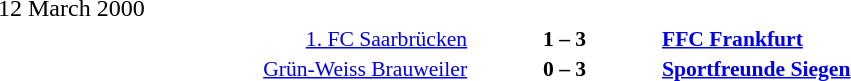<table width=100% cellspacing=1>
<tr>
<th width=25%></th>
<th width=10%></th>
<th width=25%></th>
<th></th>
</tr>
<tr>
<td>12 March 2000</td>
</tr>
<tr style=font-size:90%>
<td align=right><a href='#'>1. FC Saarbrücken</a></td>
<td align=center><strong>1 – 3</strong></td>
<td><strong><a href='#'>FFC Frankfurt</a></strong></td>
</tr>
<tr style=font-size:90%>
<td align=right><a href='#'>Grün-Weiss Brauweiler</a></td>
<td align=center><strong>0 – 3</strong></td>
<td><strong><a href='#'>Sportfreunde Siegen</a></strong></td>
</tr>
</table>
